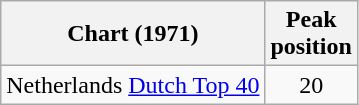<table class="wikitable sortable">
<tr>
<th>Chart (1971)</th>
<th>Peak<br>position</th>
</tr>
<tr>
<td>Netherlands <a href='#'>Dutch Top 40</a></td>
<td style="text-align:center;">20</td>
</tr>
</table>
